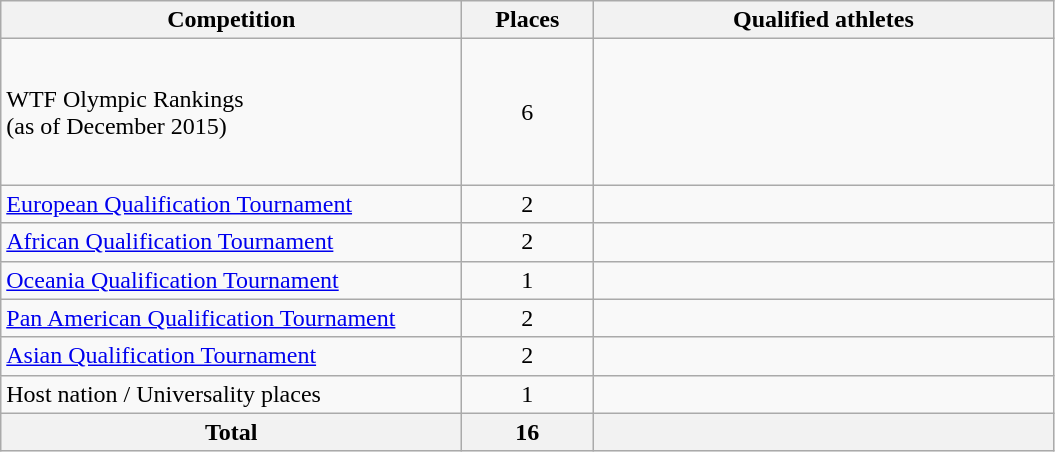<table class="wikitable">
<tr>
<th width=300>Competition</th>
<th width=80>Places</th>
<th width=300>Qualified athletes</th>
</tr>
<tr>
<td>WTF Olympic Rankings<br>(as of December 2015)</td>
<td align="center">6</td>
<td><br><br><br><br><br></td>
</tr>
<tr>
<td><a href='#'>European Qualification Tournament</a></td>
<td align="center">2</td>
<td><br></td>
</tr>
<tr>
<td><a href='#'>African Qualification Tournament</a></td>
<td align="center">2</td>
<td><br></td>
</tr>
<tr>
<td><a href='#'>Oceania Qualification Tournament</a></td>
<td align="center">1</td>
<td></td>
</tr>
<tr>
<td><a href='#'>Pan American Qualification Tournament</a></td>
<td align="center">2</td>
<td><br></td>
</tr>
<tr>
<td><a href='#'>Asian Qualification Tournament</a></td>
<td align="center">2</td>
<td><br></td>
</tr>
<tr>
<td>Host nation / Universality places</td>
<td align="center">1</td>
<td></td>
</tr>
<tr>
<th>Total</th>
<th>16</th>
<th></th>
</tr>
</table>
